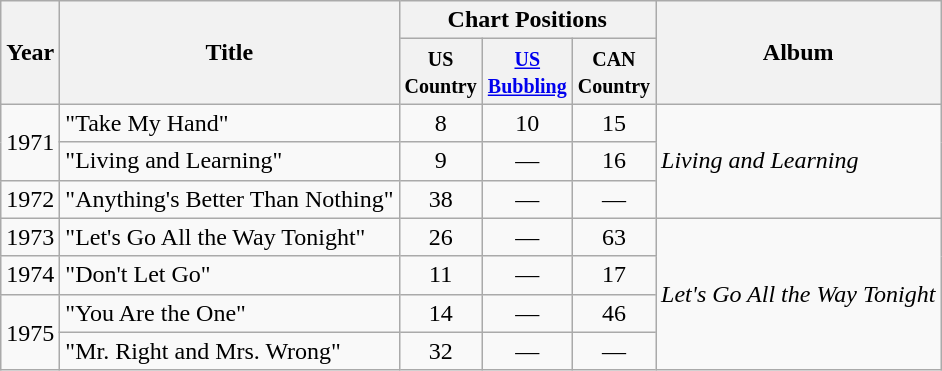<table class="wikitable">
<tr>
<th rowspan="2">Year</th>
<th rowspan="2">Title</th>
<th colspan="3">Chart Positions</th>
<th rowspan="2">Album</th>
</tr>
<tr>
<th width="45"><small>US Country</small></th>
<th width="45"><small><a href='#'>US Bubbling</a></small></th>
<th width="45"><small>CAN Country</small></th>
</tr>
<tr>
<td rowspan=2>1971</td>
<td>"Take My Hand"</td>
<td align=center>8</td>
<td align=center>10</td>
<td align=center>15</td>
<td rowspan=3><em>Living and Learning</em></td>
</tr>
<tr>
<td>"Living and Learning"</td>
<td align=center>9</td>
<td align=center>—</td>
<td align=center>16</td>
</tr>
<tr>
<td>1972</td>
<td>"Anything's Better Than Nothing"</td>
<td align=center>38</td>
<td align=center>—</td>
<td align=center>—</td>
</tr>
<tr>
<td>1973</td>
<td>"Let's Go All the Way Tonight"</td>
<td align=center>26</td>
<td align=center>—</td>
<td align=center>63</td>
<td rowspan=4><em>Let's Go All the Way Tonight</em></td>
</tr>
<tr>
<td>1974</td>
<td>"Don't Let Go"</td>
<td align=center>11</td>
<td align=center>—</td>
<td align=center>17</td>
</tr>
<tr>
<td rowspan=2>1975</td>
<td>"You Are the One"</td>
<td align=center>14</td>
<td align=center>—</td>
<td align=center>46</td>
</tr>
<tr>
<td>"Mr. Right and Mrs. Wrong"</td>
<td align=center>32</td>
<td align=center>—</td>
<td align=center>—</td>
</tr>
</table>
